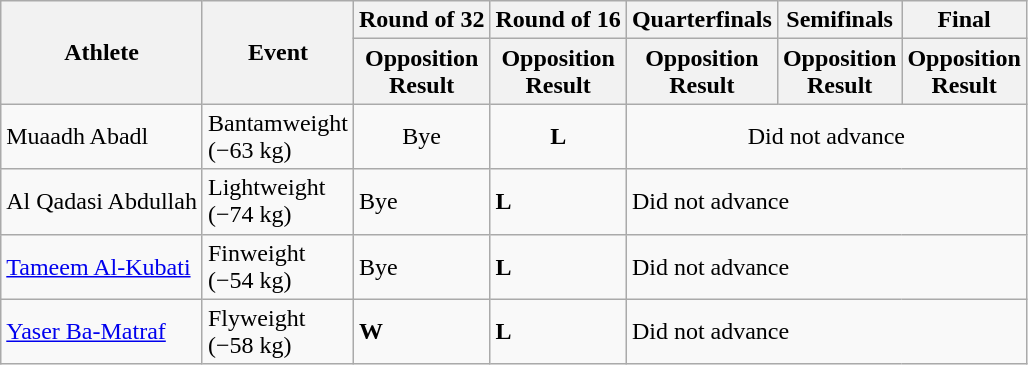<table class="wikitable">
<tr>
<th rowspan="2">Athlete</th>
<th rowspan="2">Event</th>
<th>Round of 32</th>
<th>Round of 16</th>
<th>Quarterfinals</th>
<th>Semifinals</th>
<th>Final</th>
</tr>
<tr>
<th>Opposition<br>Result</th>
<th>Opposition<br>Result</th>
<th>Opposition<br>Result</th>
<th>Opposition<br>Result</th>
<th>Opposition<br>Result</th>
</tr>
<tr>
<td>Muaadh Abadl</td>
<td>Bantamweight<br>(−63 kg)</td>
<td align="center">Bye</td>
<td align="center"><strong>L</strong></td>
<td colspan="3" align="center">Did not advance</td>
</tr>
<tr>
<td>Al Qadasi Abdullah</td>
<td>Lightweight<br>(−74 kg)</td>
<td>Bye</td>
<td><strong>L</strong></td>
<td colspan="3">Did not advance</td>
</tr>
<tr>
<td><a href='#'>Tameem Al-Kubati</a></td>
<td>Finweight<br>(−54 kg)</td>
<td>Bye</td>
<td><strong>L</strong></td>
<td colspan="3">Did not advance</td>
</tr>
<tr>
<td><a href='#'>Yaser Ba-Matraf</a></td>
<td>Flyweight<br>(−58 kg)</td>
<td><strong>W</strong></td>
<td><strong>L</strong></td>
<td colspan="3">Did not advance</td>
</tr>
</table>
